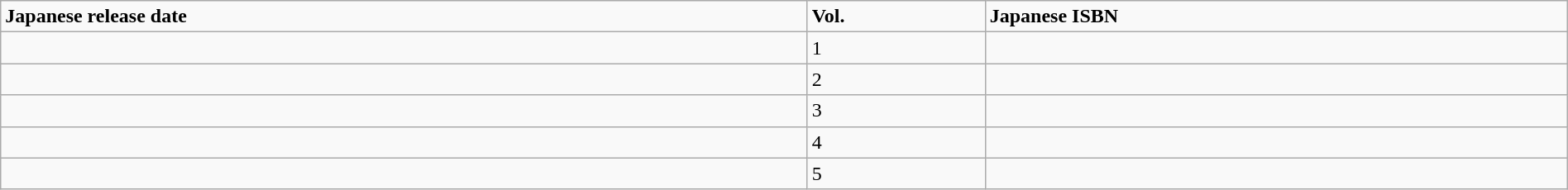<table class="wikitable" width="100%">
<tr>
<td><strong>Japanese release date</strong></td>
<td><strong>Vol.</strong></td>
<td><strong>Japanese ISBN</strong></td>
</tr>
<tr>
<td></td>
<td>1</td>
<td></td>
</tr>
<tr>
<td></td>
<td>2</td>
<td></td>
</tr>
<tr>
<td></td>
<td>3</td>
<td></td>
</tr>
<tr>
<td></td>
<td>4</td>
<td></td>
</tr>
<tr>
<td></td>
<td>5</td>
<td></td>
</tr>
</table>
